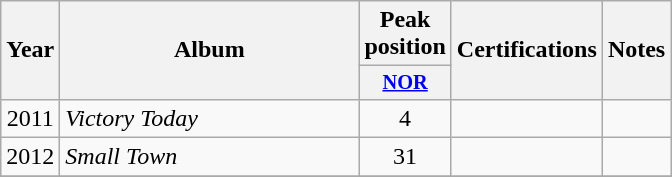<table class="wikitable plainrowheaders" style="text-align:center;">
<tr>
<th scope="col" rowspan="2">Year</th>
<th scope="col" rowspan="2" style="width:12em;">Album</th>
<th scope="col">Peak position</th>
<th scope="col" rowspan="2">Certifications</th>
<th scope="col" rowspan="2">Notes</th>
</tr>
<tr>
<th scope="col" style="width:3em;font-size:85%;"><a href='#'>NOR</a><br></th>
</tr>
<tr>
<td>2011</td>
<td style="text-align:left;"><em>Victory Today</em></td>
<td>4</td>
<td style="text-align:left;"></td>
<td style="text-align:left;"></td>
</tr>
<tr>
<td>2012</td>
<td style="text-align:left;"><em>Small Town</em></td>
<td>31</td>
<td style="text-align:left;"></td>
<td style="text-align:left;"></td>
</tr>
<tr>
</tr>
</table>
